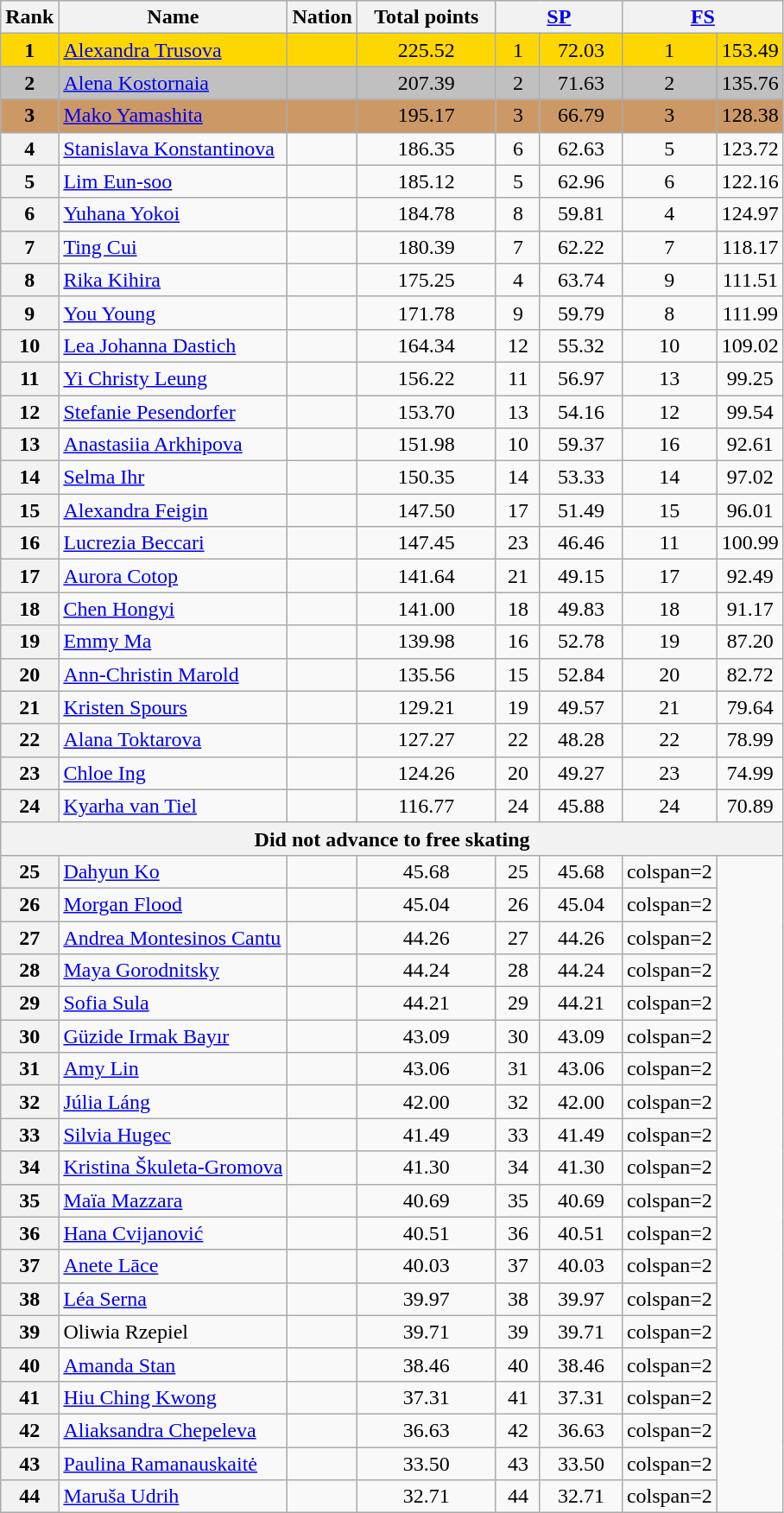<table class="wikitable sortable">
<tr>
<th>Rank</th>
<th>Name</th>
<th>Nation</th>
<th width="100px">Total points</th>
<th colspan="2" width="90px"><a href='#'>SP</a></th>
<th colspan="2" width="90px"><a href='#'>FS</a></th>
</tr>
<tr bgcolor="gold">
<td align="center" bgcolor="gold"><strong>1</strong></td>
<td><a href='#'>Alexandra Trusova</a></td>
<td></td>
<td align="center">225.52</td>
<td align="center">1</td>
<td align="center">72.03</td>
<td align="center">1</td>
<td align="center">153.49</td>
</tr>
<tr bgcolor="silver">
<td align="center" bgcolor="silver"><strong>2</strong></td>
<td><a href='#'>Alena Kostornaia</a></td>
<td></td>
<td align="center">207.39</td>
<td align="center">2</td>
<td align="center">71.63</td>
<td align="center">2</td>
<td align="center">135.76</td>
</tr>
<tr bgcolor="#cc9966">
<td align="center" bgcolor="#cc9966"><strong>3</strong></td>
<td><a href='#'>Mako Yamashita</a></td>
<td></td>
<td align="center">195.17</td>
<td align="center">3</td>
<td align="center">66.79</td>
<td align="center">3</td>
<td align="center">128.38</td>
</tr>
<tr>
<th>4</th>
<td><a href='#'>Stanislava Konstantinova</a></td>
<td></td>
<td align="center">186.35</td>
<td align="center">6</td>
<td align="center">62.63</td>
<td align="center">5</td>
<td align="center">123.72</td>
</tr>
<tr>
<th>5</th>
<td><a href='#'>Lim Eun-soo</a></td>
<td></td>
<td align="center">185.12</td>
<td align="center">5</td>
<td align="center">62.96</td>
<td align="center">6</td>
<td align="center">122.16</td>
</tr>
<tr>
<th>6</th>
<td><a href='#'>Yuhana Yokoi</a></td>
<td></td>
<td align="center">184.78</td>
<td align="center">8</td>
<td align="center">59.81</td>
<td align="center">4</td>
<td align="center">124.97</td>
</tr>
<tr>
<th>7</th>
<td><a href='#'>Ting Cui</a></td>
<td></td>
<td align="center">180.39</td>
<td align="center">7</td>
<td align="center">62.22</td>
<td align="center">7</td>
<td align="center">118.17</td>
</tr>
<tr>
<th>8</th>
<td><a href='#'>Rika Kihira</a></td>
<td></td>
<td align="center">175.25</td>
<td align="center">4</td>
<td align="center">63.74</td>
<td align="center">9</td>
<td align="center">111.51</td>
</tr>
<tr>
<th>9</th>
<td><a href='#'>You Young</a></td>
<td></td>
<td align="center">171.78</td>
<td align="center">9</td>
<td align="center">59.79</td>
<td align="center">8</td>
<td align="center">111.99</td>
</tr>
<tr>
<th>10</th>
<td><a href='#'>Lea Johanna Dastich</a></td>
<td></td>
<td align="center">164.34</td>
<td align="center">12</td>
<td align="center">55.32</td>
<td align="center">10</td>
<td align="center">109.02</td>
</tr>
<tr>
<th>11</th>
<td><a href='#'>Yi Christy Leung</a></td>
<td></td>
<td align="center">156.22</td>
<td align="center">11</td>
<td align="center">56.97</td>
<td align="center">13</td>
<td align="center">99.25</td>
</tr>
<tr>
<th>12</th>
<td><a href='#'>Stefanie Pesendorfer</a></td>
<td></td>
<td align="center">153.70</td>
<td align="center">13</td>
<td align="center">54.16</td>
<td align="center">12</td>
<td align="center">99.54</td>
</tr>
<tr>
<th>13</th>
<td><a href='#'>Anastasiia Arkhipova</a></td>
<td></td>
<td align="center">151.98</td>
<td align="center">10</td>
<td align="center">59.37</td>
<td align="center">16</td>
<td align="center">92.61</td>
</tr>
<tr>
<th>14</th>
<td><a href='#'>Selma Ihr</a></td>
<td></td>
<td align="center">150.35</td>
<td align="center">14</td>
<td align="center">53.33</td>
<td align="center">14</td>
<td align="center">97.02</td>
</tr>
<tr>
<th>15</th>
<td><a href='#'>Alexandra Feigin</a></td>
<td></td>
<td align="center">147.50</td>
<td align="center">17</td>
<td align="center">51.49</td>
<td align="center">15</td>
<td align="center">96.01</td>
</tr>
<tr>
<th>16</th>
<td><a href='#'>Lucrezia Beccari</a></td>
<td></td>
<td align="center">147.45</td>
<td align="center">23</td>
<td align="center">46.46</td>
<td align="center">11</td>
<td align="center">100.99</td>
</tr>
<tr>
<th>17</th>
<td><a href='#'>Aurora Cotop</a></td>
<td></td>
<td align="center">141.64</td>
<td align="center">21</td>
<td align="center">49.15</td>
<td align="center">17</td>
<td align="center">92.49</td>
</tr>
<tr>
<th>18</th>
<td><a href='#'>Chen Hongyi</a></td>
<td></td>
<td align="center">141.00</td>
<td align="center">18</td>
<td align="center">49.83</td>
<td align="center">18</td>
<td align="center">91.17</td>
</tr>
<tr>
<th>19</th>
<td><a href='#'>Emmy Ma</a></td>
<td></td>
<td align="center">139.98</td>
<td align="center">16</td>
<td align="center">52.78</td>
<td align="center">19</td>
<td align="center">87.20</td>
</tr>
<tr>
<th>20</th>
<td><a href='#'>Ann-Christin Marold</a></td>
<td></td>
<td align="center">135.56</td>
<td align="center">15</td>
<td align="center">52.84</td>
<td align="center">20</td>
<td align="center">82.72</td>
</tr>
<tr>
<th>21</th>
<td><a href='#'>Kristen Spours</a></td>
<td></td>
<td align="center">129.21</td>
<td align="center">19</td>
<td align="center">49.57</td>
<td align="center">21</td>
<td align="center">79.64</td>
</tr>
<tr>
<th>22</th>
<td><a href='#'>Alana Toktarova</a></td>
<td></td>
<td align="center">127.27</td>
<td align="center">22</td>
<td align="center">48.28</td>
<td align="center">22</td>
<td align="center">78.99</td>
</tr>
<tr>
<th>23</th>
<td><a href='#'>Chloe Ing</a></td>
<td></td>
<td align="center">124.26</td>
<td align="center">20</td>
<td align="center">49.27</td>
<td align="center">23</td>
<td align="center">74.99</td>
</tr>
<tr>
<th>24</th>
<td><a href='#'>Kyarha van Tiel</a></td>
<td></td>
<td align="center">116.77</td>
<td align="center">24</td>
<td align="center">45.88</td>
<td align="center">24</td>
<td align="center">70.89</td>
</tr>
<tr>
<th colspan=8>Did not advance to free skating</th>
</tr>
<tr>
<th>25</th>
<td><a href='#'>Dahyun Ko</a></td>
<td></td>
<td align="center">45.68</td>
<td align="center">25</td>
<td align="center">45.68</td>
<td>colspan=2 </td>
</tr>
<tr>
<th>26</th>
<td><a href='#'>Morgan Flood</a></td>
<td></td>
<td align="center">45.04</td>
<td align="center">26</td>
<td align="center">45.04</td>
<td>colspan=2 </td>
</tr>
<tr>
<th>27</th>
<td><a href='#'>Andrea Montesinos Cantu</a></td>
<td></td>
<td align="center">44.26</td>
<td align="center">27</td>
<td align="center">44.26</td>
<td>colspan=2 </td>
</tr>
<tr>
<th>28</th>
<td><a href='#'>Maya Gorodnitsky</a></td>
<td></td>
<td align="center">44.24</td>
<td align="center">28</td>
<td align="center">44.24</td>
<td>colspan=2 </td>
</tr>
<tr>
<th>29</th>
<td><a href='#'>Sofia Sula</a></td>
<td></td>
<td align="center">44.21</td>
<td align="center">29</td>
<td align="center">44.21</td>
<td>colspan=2 </td>
</tr>
<tr>
<th>30</th>
<td><a href='#'>Güzide Irmak Bayır</a></td>
<td></td>
<td align="center">43.09</td>
<td align="center">30</td>
<td align="center">43.09</td>
<td>colspan=2 </td>
</tr>
<tr>
<th>31</th>
<td><a href='#'>Amy Lin</a></td>
<td></td>
<td align="center">43.06</td>
<td align="center">31</td>
<td align="center">43.06</td>
<td>colspan=2 </td>
</tr>
<tr>
<th>32</th>
<td><a href='#'>Júlia Láng</a></td>
<td></td>
<td align="center">42.00</td>
<td align="center">32</td>
<td align="center">42.00</td>
<td>colspan=2 </td>
</tr>
<tr>
<th>33</th>
<td><a href='#'>Silvia Hugec</a></td>
<td></td>
<td align="center">41.49</td>
<td align="center">33</td>
<td align="center">41.49</td>
<td>colspan=2 </td>
</tr>
<tr>
<th>34</th>
<td><a href='#'>Kristina Škuleta-Gromova</a></td>
<td></td>
<td align="center">41.30</td>
<td align="center">34</td>
<td align="center">41.30</td>
<td>colspan=2 </td>
</tr>
<tr>
<th>35</th>
<td><a href='#'>Maïa Mazzara</a></td>
<td></td>
<td align="center">40.69</td>
<td align="center">35</td>
<td align="center">40.69</td>
<td>colspan=2 </td>
</tr>
<tr>
<th>36</th>
<td><a href='#'>Hana Cvijanović</a></td>
<td></td>
<td align="center">40.51</td>
<td align="center">36</td>
<td align="center">40.51</td>
<td>colspan=2 </td>
</tr>
<tr>
<th>37</th>
<td><a href='#'>Anete Lāce</a></td>
<td></td>
<td align="center">40.03</td>
<td align="center">37</td>
<td align="center">40.03</td>
<td>colspan=2 </td>
</tr>
<tr>
<th>38</th>
<td><a href='#'>Léa Serna</a></td>
<td></td>
<td align="center">39.97</td>
<td align="center">38</td>
<td align="center">39.97</td>
<td>colspan=2 </td>
</tr>
<tr>
<th>39</th>
<td>Oliwia Rzepiel</td>
<td></td>
<td align="center">39.71</td>
<td align="center">39</td>
<td align="center">39.71</td>
<td>colspan=2 </td>
</tr>
<tr>
<th>40</th>
<td><a href='#'>Amanda Stan</a></td>
<td></td>
<td align="center">38.46</td>
<td align="center">40</td>
<td align="center">38.46</td>
<td>colspan=2 </td>
</tr>
<tr>
<th>41</th>
<td><a href='#'>Hiu Ching Kwong</a></td>
<td></td>
<td align="center">37.31</td>
<td align="center">41</td>
<td align="center">37.31</td>
<td>colspan=2 </td>
</tr>
<tr>
<th>42</th>
<td><a href='#'>Aliaksandra Chepeleva</a></td>
<td></td>
<td align="center">36.63</td>
<td align="center">42</td>
<td align="center">36.63</td>
<td>colspan=2 </td>
</tr>
<tr>
<th>43</th>
<td><a href='#'>Paulina Ramanauskaitė</a></td>
<td></td>
<td align="center">33.50</td>
<td align="center">43</td>
<td align="center">33.50</td>
<td>colspan=2 </td>
</tr>
<tr>
<th>44</th>
<td><a href='#'>Maruša Udrih</a></td>
<td></td>
<td align="center">32.71</td>
<td align="center">44</td>
<td align="center">32.71</td>
<td>colspan=2 </td>
</tr>
</table>
